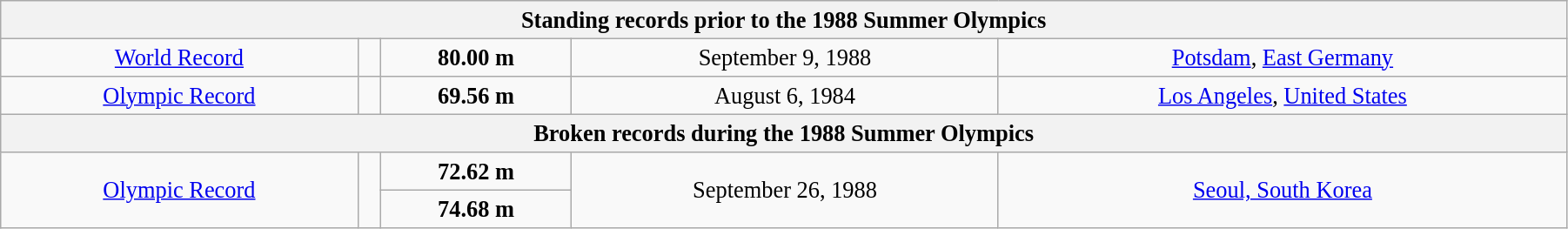<table class="wikitable" style=" text-align:center; font-size:110%;" width="95%">
<tr>
<th colspan="5">Standing records prior to the 1988 Summer Olympics</th>
</tr>
<tr>
<td><a href='#'>World Record</a></td>
<td></td>
<td><strong>80.00 m </strong></td>
<td>September 9, 1988</td>
<td> <a href='#'>Potsdam</a>, <a href='#'>East Germany</a></td>
</tr>
<tr>
<td><a href='#'>Olympic Record</a></td>
<td></td>
<td><strong>69.56 m </strong></td>
<td>August 6, 1984</td>
<td> <a href='#'>Los Angeles</a>, <a href='#'>United States</a></td>
</tr>
<tr>
<th colspan="5">Broken records during the 1988 Summer Olympics</th>
</tr>
<tr>
<td rowspan=2><a href='#'>Olympic Record</a></td>
<td rowspan=2></td>
<td><strong>72.62 m</strong></td>
<td rowspan=2>September 26, 1988</td>
<td rowspan=2> <a href='#'>Seoul, South Korea</a></td>
</tr>
<tr>
<td><strong>74.68 m</strong></td>
</tr>
</table>
